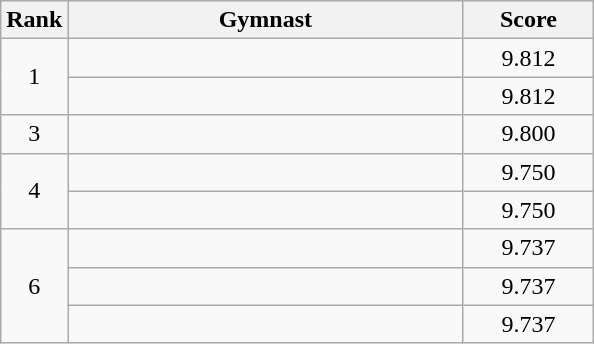<table class="wikitable" style="text-align:center">
<tr>
<th>Rank</th>
<th style="width:16em">Gymnast</th>
<th style="width:5em">Score</th>
</tr>
<tr>
<td rowspan="2">1</td>
<td align=left></td>
<td>9.812</td>
</tr>
<tr>
<td align=left></td>
<td>9.812</td>
</tr>
<tr>
<td>3</td>
<td align=left></td>
<td>9.800</td>
</tr>
<tr>
<td rowspan="2">4</td>
<td align=left></td>
<td>9.750</td>
</tr>
<tr>
<td align=left></td>
<td>9.750</td>
</tr>
<tr>
<td rowspan="3">6</td>
<td align=left></td>
<td>9.737</td>
</tr>
<tr>
<td align=left></td>
<td>9.737</td>
</tr>
<tr>
<td align=left></td>
<td>9.737</td>
</tr>
</table>
